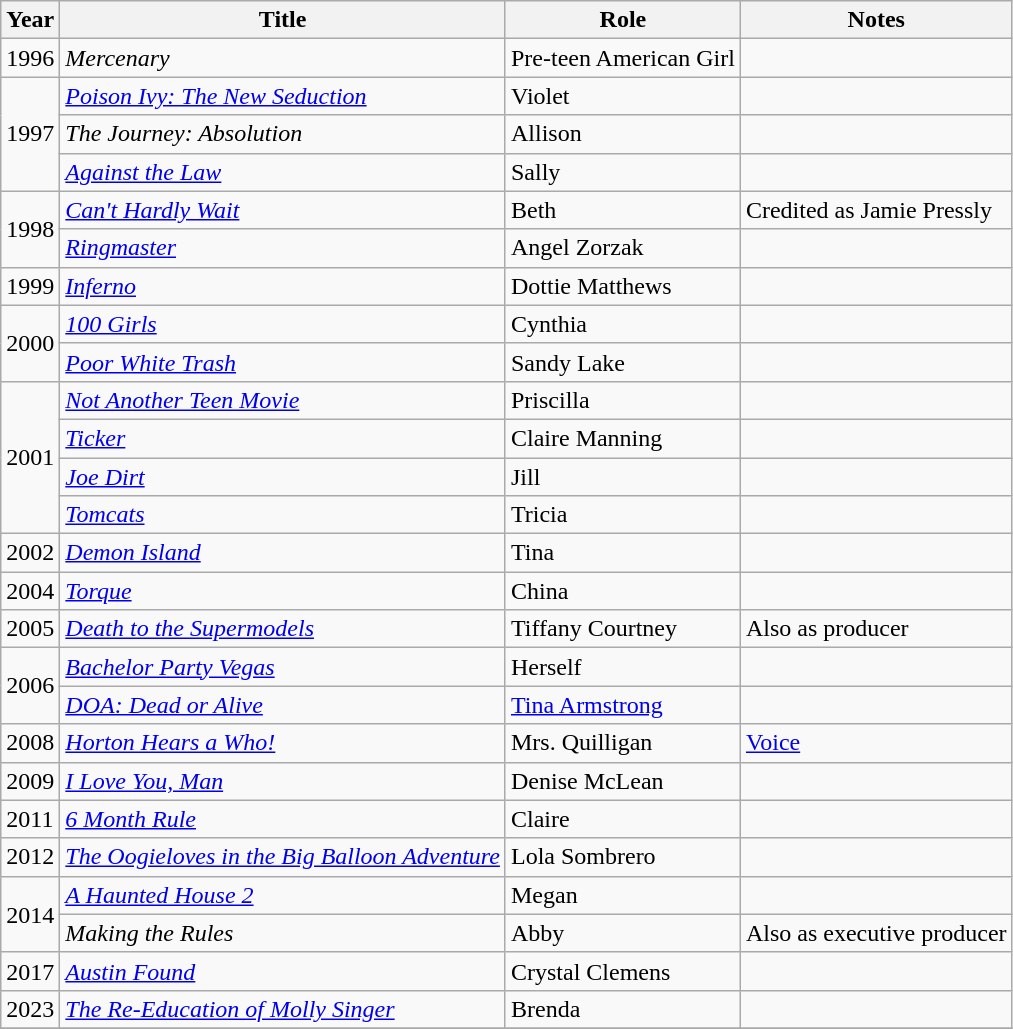<table class="wikitable sortable">
<tr>
<th>Year</th>
<th>Title</th>
<th>Role</th>
<th class="unsortable">Notes</th>
</tr>
<tr>
<td>1996</td>
<td><em>Mercenary</em></td>
<td>Pre-teen American Girl</td>
<td></td>
</tr>
<tr>
<td rowspan=3>1997</td>
<td><em><a href='#'>Poison Ivy: The New Seduction</a></em></td>
<td>Violet</td>
<td></td>
</tr>
<tr>
<td><em>The Journey: Absolution</em></td>
<td>Allison</td>
<td></td>
</tr>
<tr>
<td><em><a href='#'>Against the Law</a></em></td>
<td>Sally</td>
<td></td>
</tr>
<tr>
<td rowspan=2>1998</td>
<td><em><a href='#'>Can't Hardly Wait</a></em></td>
<td>Beth</td>
<td>Credited as Jamie Pressly</td>
</tr>
<tr>
<td><em><a href='#'>Ringmaster</a></em></td>
<td>Angel Zorzak</td>
<td></td>
</tr>
<tr>
<td>1999</td>
<td><em><a href='#'>Inferno</a></em></td>
<td>Dottie Matthews</td>
<td></td>
</tr>
<tr>
<td rowspan=2>2000</td>
<td><em><a href='#'>100 Girls</a></em></td>
<td>Cynthia</td>
<td></td>
</tr>
<tr>
<td><em><a href='#'>Poor White Trash</a></em></td>
<td>Sandy Lake</td>
<td></td>
</tr>
<tr>
<td rowspan=4>2001</td>
<td><em><a href='#'>Not Another Teen Movie</a></em></td>
<td>Priscilla</td>
<td></td>
</tr>
<tr>
<td><em><a href='#'>Ticker</a></em></td>
<td>Claire Manning</td>
<td></td>
</tr>
<tr>
<td><em><a href='#'>Joe Dirt</a></em></td>
<td>Jill</td>
<td></td>
</tr>
<tr>
<td><em><a href='#'>Tomcats</a></em></td>
<td>Tricia</td>
<td></td>
</tr>
<tr>
<td>2002</td>
<td><em><a href='#'>Demon Island</a></em></td>
<td>Tina</td>
<td></td>
</tr>
<tr>
<td>2004</td>
<td><em><a href='#'>Torque</a></em></td>
<td>China</td>
<td></td>
</tr>
<tr>
<td>2005</td>
<td><em><a href='#'>Death to the Supermodels</a></em></td>
<td>Tiffany Courtney</td>
<td>Also as producer</td>
</tr>
<tr>
<td rowspan=2>2006</td>
<td><em><a href='#'>Bachelor Party Vegas</a></em></td>
<td>Herself</td>
<td></td>
</tr>
<tr>
<td><em><a href='#'>DOA: Dead or Alive</a></em></td>
<td><a href='#'>Tina Armstrong</a></td>
<td></td>
</tr>
<tr>
<td>2008</td>
<td><em><a href='#'>Horton Hears a Who!</a></em></td>
<td>Mrs. Quilligan</td>
<td><a href='#'>Voice</a></td>
</tr>
<tr>
<td>2009</td>
<td><em><a href='#'>I Love You, Man</a></em></td>
<td>Denise McLean</td>
<td></td>
</tr>
<tr>
<td>2011</td>
<td><em><a href='#'>6 Month Rule</a></em></td>
<td>Claire</td>
<td></td>
</tr>
<tr>
<td>2012</td>
<td><em><a href='#'>The Oogieloves in the Big Balloon Adventure</a></em></td>
<td>Lola Sombrero</td>
<td></td>
</tr>
<tr>
<td rowspan=2>2014</td>
<td><em><a href='#'>A Haunted House 2</a></em></td>
<td>Megan</td>
<td></td>
</tr>
<tr>
<td><em>Making the Rules</em></td>
<td>Abby</td>
<td>Also as executive producer</td>
</tr>
<tr>
<td>2017</td>
<td><em><a href='#'>Austin Found</a></em></td>
<td>Crystal Clemens</td>
<td></td>
</tr>
<tr>
<td>2023</td>
<td><em><a href='#'>The Re-Education of Molly Singer</a></em></td>
<td>Brenda</td>
<td></td>
</tr>
<tr>
</tr>
</table>
